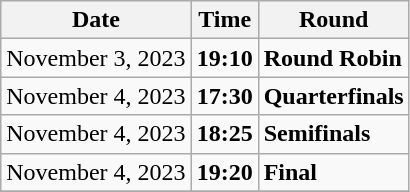<table class="wikitable">
<tr>
<th>Date</th>
<th>Time</th>
<th>Round</th>
</tr>
<tr>
<td>November 3, 2023</td>
<td><strong>19:10</strong></td>
<td><strong>Round Robin</strong></td>
</tr>
<tr>
<td>November 4, 2023</td>
<td><strong>17:30</strong></td>
<td><strong>Quarterfinals</strong></td>
</tr>
<tr>
<td>November 4, 2023</td>
<td><strong>18:25</strong></td>
<td><strong>Semifinals</strong></td>
</tr>
<tr>
<td>November 4, 2023</td>
<td><strong>19:20</strong></td>
<td><strong>Final</strong></td>
</tr>
<tr>
</tr>
</table>
